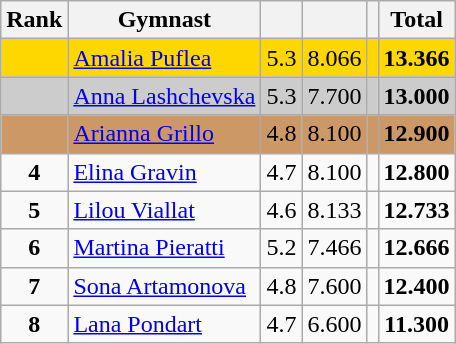<table style="text-align:center;" class="wikitable sortable">
<tr>
<th>Rank</th>
<th>Gymnast</th>
<th><small></small></th>
<th><small></small></th>
<th><small></small></th>
<th>Total</th>
</tr>
<tr style="background:#FFD700;">
<td></td>
<td align="left"> <a href='#'>Amalia Puflea</a></td>
<td>5.3</td>
<td>8.066</td>
<td></td>
<td><strong>13.366</strong></td>
</tr>
<tr style="background:#CCCCCC;">
<td></td>
<td align="left"> <a href='#'>Anna Lashchevska</a></td>
<td>5.3</td>
<td>7.700</td>
<td></td>
<td><strong>13.000</strong></td>
</tr>
<tr style="background:#CC9966;">
<td></td>
<td align="left"> <a href='#'>Arianna Grillo</a></td>
<td>4.8</td>
<td>8.100</td>
<td></td>
<td><strong>12.900</strong></td>
</tr>
<tr>
<td><strong>4</strong></td>
<td align="left"> <a href='#'>Elina Gravin</a></td>
<td>4.7</td>
<td>8.100</td>
<td></td>
<td><strong>12.800</strong></td>
</tr>
<tr>
<td><strong>5</strong></td>
<td align="left"> <a href='#'>Lilou Viallat</a></td>
<td>4.6</td>
<td>8.133</td>
<td></td>
<td><strong>12.733</strong></td>
</tr>
<tr>
<td><strong>6</strong></td>
<td align="left"> <a href='#'>Martina Pieratti</a></td>
<td>5.2</td>
<td>7.466</td>
<td></td>
<td><strong>12.666</strong></td>
</tr>
<tr>
<td><strong>7</strong></td>
<td align="left"> <a href='#'>Sona Artamonova</a></td>
<td>4.8</td>
<td>7.600</td>
<td></td>
<td><strong>12.400</strong></td>
</tr>
<tr>
<td><strong>8</strong></td>
<td align="left"> <a href='#'>Lana Pondart</a></td>
<td>4.7</td>
<td>6.600</td>
<td></td>
<td><strong>11.300</strong></td>
</tr>
</table>
